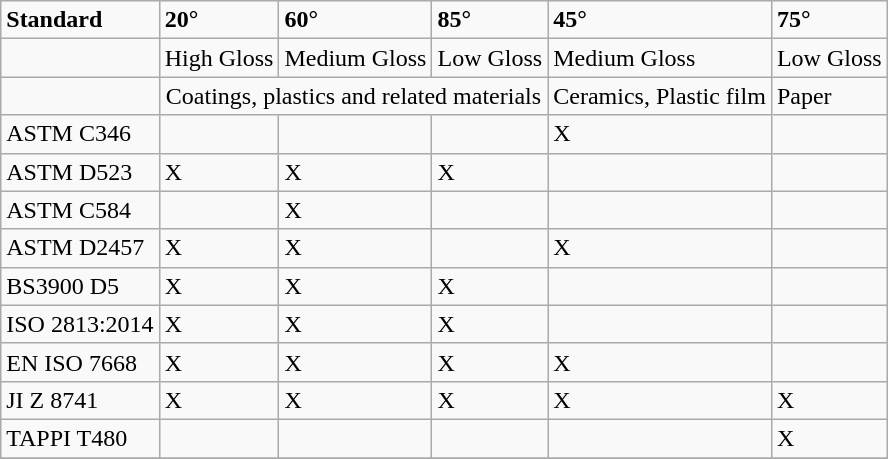<table class="wikitable">
<tr>
<td><strong>Standard</strong></td>
<td><strong>20°</strong></td>
<td><strong>60°</strong></td>
<td><strong>85°</strong></td>
<td><strong>45°</strong></td>
<td><strong>75°</strong></td>
</tr>
<tr>
<td></td>
<td>High Gloss</td>
<td>Medium Gloss</td>
<td>Low Gloss</td>
<td>Medium Gloss</td>
<td>Low Gloss</td>
</tr>
<tr>
<td></td>
<td colspan=3 style="text-align: center;">Coatings, plastics and related materials</td>
<td>Ceramics, Plastic film</td>
<td>Paper</td>
</tr>
<tr>
<td>ASTM C346</td>
<td></td>
<td></td>
<td></td>
<td>X</td>
<td></td>
</tr>
<tr>
<td>ASTM D523</td>
<td>X</td>
<td>X</td>
<td>X</td>
<td></td>
<td></td>
</tr>
<tr>
<td>ASTM C584</td>
<td></td>
<td>X</td>
<td></td>
<td></td>
<td></td>
</tr>
<tr>
<td>ASTM D2457</td>
<td>X</td>
<td>X</td>
<td></td>
<td>X</td>
<td></td>
</tr>
<tr>
<td>BS3900 D5</td>
<td>X</td>
<td>X</td>
<td>X</td>
<td></td>
<td></td>
</tr>
<tr>
<td>ISO 2813:2014 </td>
<td>X</td>
<td>X</td>
<td>X</td>
<td></td>
<td></td>
</tr>
<tr>
<td>EN ISO 7668</td>
<td>X</td>
<td>X</td>
<td>X</td>
<td>X</td>
<td></td>
</tr>
<tr>
<td>JI Z 8741</td>
<td>X</td>
<td>X</td>
<td>X</td>
<td>X</td>
<td>X</td>
</tr>
<tr>
<td>TAPPI T480</td>
<td></td>
<td></td>
<td></td>
<td></td>
<td>X</td>
</tr>
<tr>
</tr>
</table>
